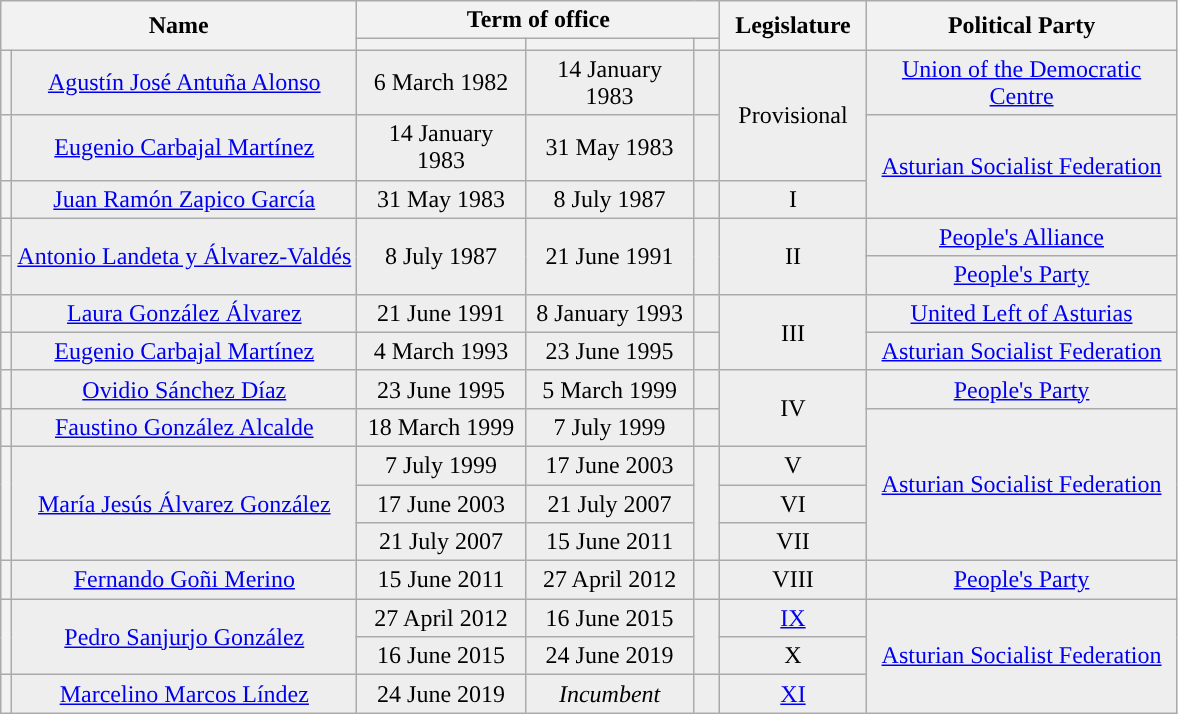<table class="wikitable" style="text-align:center; border:1px #aaf solid;">
<tr>
<th rowspan="2" colspan="2">Name</th>
<th colspan="3">Term of office</th>
<th rowspan="2" width=90>Legislature<br> </th>
<th rowspan="2" width=200>Political Party</th>
</tr>
<tr>
<th width=105></th>
<th width=105></th>
<th width=10></th>
</tr>
<tr style="background:#eee;">
<th style="background:"></th>
<td><a href='#'>Agustín José Antuña Alonso</a></td>
<td>6 March 1982</td>
<td>14 January 1983</td>
<td></td>
<td rowspan=2>Provisional</td>
<td><a href='#'>Union of the Democratic Centre</a></td>
</tr>
<tr style="background:#eee;">
<th style="background:"></th>
<td><a href='#'>Eugenio Carbajal Martínez</a></td>
<td>14 January 1983</td>
<td>31 May 1983</td>
<td></td>
<td rowspan=2 ><a href='#'>Asturian Socialist Federation</a></td>
</tr>
<tr style="background:#eee;">
<th style="background:"></th>
<td><a href='#'>Juan Ramón Zapico García</a></td>
<td>31 May 1983</td>
<td>8 July 1987</td>
<td></td>
<td>I </td>
</tr>
<tr style="background:#eee;">
<th style="background:"></th>
<td rowspan=2><a href='#'>Antonio Landeta y Álvarez-Valdés</a></td>
<td rowspan=2>8 July 1987</td>
<td rowspan=2>21 June 1991</td>
<td rowspan=2></td>
<td rowspan=2>II </td>
<td><a href='#'>People's Alliance</a></td>
</tr>
<tr style="background:#eee;">
<th style="background:"></th>
<td><a href='#'>People's Party</a></td>
</tr>
<tr style="background:#eee;">
<th style="background:"></th>
<td><a href='#'>Laura González Álvarez</a></td>
<td>21 June 1991</td>
<td>8 January 1993</td>
<td></td>
<td rowspan=2>III </td>
<td><a href='#'>United Left of Asturias</a></td>
</tr>
<tr style="background:#eee;">
<th style="background:"></th>
<td><a href='#'>Eugenio Carbajal Martínez</a></td>
<td>4 March 1993</td>
<td>23 June 1995</td>
<td></td>
<td><a href='#'>Asturian Socialist Federation</a></td>
</tr>
<tr style="background:#eee;">
<th style="background:"></th>
<td><a href='#'>Ovidio Sánchez Díaz</a></td>
<td>23 June 1995</td>
<td>5 March 1999</td>
<td></td>
<td rowspan=2>IV </td>
<td><a href='#'>People's Party</a></td>
</tr>
<tr style="background:#eee;">
<th style="background:"></th>
<td><a href='#'>Faustino González Alcalde</a></td>
<td>18 March 1999</td>
<td>7 July 1999</td>
<td></td>
<td rowspan=4 ><a href='#'>Asturian Socialist Federation</a></td>
</tr>
<tr style="background:#eee;">
<th rowspan=3 style="background:"></th>
<td rowspan=3><a href='#'>María Jesús Álvarez González</a></td>
<td>7 July 1999</td>
<td>17 June 2003</td>
<td rowspan=3></td>
<td>V </td>
</tr>
<tr style="background:#eee;">
<td>17 June 2003</td>
<td>21 July 2007</td>
<td>VI </td>
</tr>
<tr style="background:#eee;">
<td>21 July 2007</td>
<td>15 June 2011</td>
<td>VII </td>
</tr>
<tr style="background:#eee;">
<th style="background:"></th>
<td><a href='#'>Fernando Goñi Merino</a></td>
<td>15 June 2011</td>
<td>27 April 2012</td>
<td></td>
<td>VIII </td>
<td><a href='#'>People's Party</a></td>
</tr>
<tr style="background:#eee;">
<th rowspan=2 style="background:"></th>
<td rowspan=2><a href='#'>Pedro Sanjurjo González</a></td>
<td>27 April 2012</td>
<td>16 June 2015</td>
<td rowspan=2></td>
<td><a href='#'>IX</a> </td>
<td rowspan=3 ><a href='#'>Asturian Socialist Federation</a></td>
</tr>
<tr style="background:#eee;">
<td>16 June 2015</td>
<td>24 June 2019</td>
<td>X </td>
</tr>
<tr style="background:#eee">
<th style="background:"></th>
<td><a href='#'>Marcelino Marcos Líndez</a></td>
<td>24 June 2019</td>
<td><em>Incumbent</em></td>
<td></td>
<td><a href='#'>XI</a> </td>
</tr>
</table>
